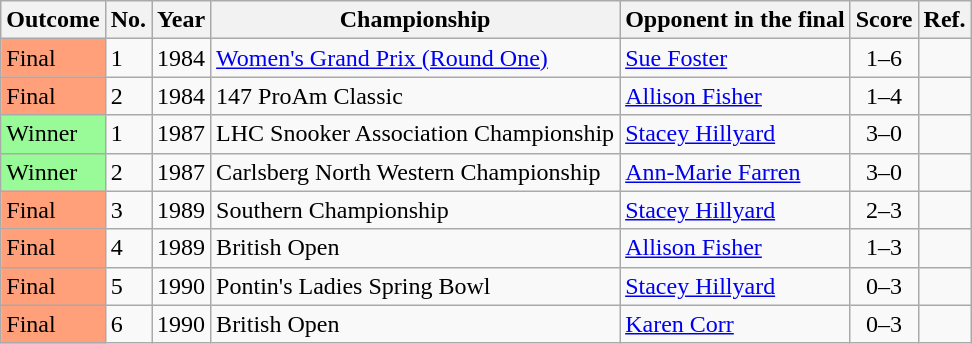<table class="wikitable">
<tr>
<th>Outcome</th>
<th>No.</th>
<th>Year</th>
<th>Championship</th>
<th>Opponent in the final</th>
<th>Score</th>
<th>Ref.</th>
</tr>
<tr>
<td style="background:#ffa07a;">Final</td>
<td>1</td>
<td>1984</td>
<td><a href='#'>Women's Grand Prix (Round One)</a></td>
<td><a href='#'>Sue Foster</a></td>
<td align="center">1–6</td>
<td></td>
</tr>
<tr>
<td style="background:#ffa07a;">Final</td>
<td>2</td>
<td>1984</td>
<td>147 ProAm Classic</td>
<td><a href='#'>Allison Fisher</a></td>
<td align="center">1–4</td>
<td></td>
</tr>
<tr>
<td style="background:#98FB98">Winner</td>
<td>1</td>
<td>1987</td>
<td>LHC Snooker Association Championship</td>
<td><a href='#'>Stacey Hillyard</a></td>
<td align="center">3–0</td>
<td></td>
</tr>
<tr>
<td style="background:#98FB98">Winner</td>
<td>2</td>
<td>1987</td>
<td>Carlsberg North Western Championship</td>
<td><a href='#'>Ann-Marie Farren</a></td>
<td align="center">3–0</td>
<td></td>
</tr>
<tr>
<td style="background:#ffa07a;">Final</td>
<td>3</td>
<td>1989</td>
<td>Southern Championship</td>
<td><a href='#'>Stacey Hillyard</a></td>
<td align="center">2–3</td>
<td></td>
</tr>
<tr>
<td style="background:#ffa07a;">Final</td>
<td>4</td>
<td>1989</td>
<td>British Open</td>
<td><a href='#'>Allison Fisher</a></td>
<td align="center">1–3</td>
<td></td>
</tr>
<tr>
<td style="background:#ffa07a;">Final</td>
<td>5</td>
<td>1990</td>
<td>Pontin's Ladies Spring Bowl</td>
<td><a href='#'>Stacey Hillyard</a></td>
<td align="center">0–3</td>
<td></td>
</tr>
<tr>
<td style="background:#ffa07a;">Final</td>
<td>6</td>
<td>1990</td>
<td>British Open</td>
<td><a href='#'>Karen Corr</a></td>
<td align="center">0–3</td>
<td></td>
</tr>
</table>
